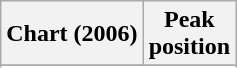<table class="wikitable sortable plainrowheaders" style="text-align:center">
<tr>
<th scope="col">Chart (2006)</th>
<th scope="col">Peak<br>position</th>
</tr>
<tr>
</tr>
<tr>
</tr>
<tr>
</tr>
<tr>
</tr>
<tr>
</tr>
<tr>
</tr>
<tr>
</tr>
<tr>
</tr>
<tr>
</tr>
<tr>
</tr>
<tr>
</tr>
<tr>
</tr>
<tr>
</tr>
<tr>
</tr>
<tr>
</tr>
<tr>
</tr>
<tr>
</tr>
<tr>
</tr>
</table>
